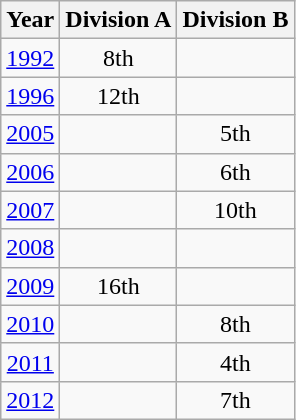<table class="wikitable" style="text-align:center">
<tr>
<th>Year</th>
<th>Division A</th>
<th>Division B</th>
</tr>
<tr>
<td><a href='#'>1992</a></td>
<td>8th</td>
<td></td>
</tr>
<tr>
<td><a href='#'>1996</a></td>
<td>12th</td>
<td></td>
</tr>
<tr>
<td><a href='#'>2005</a></td>
<td></td>
<td>5th</td>
</tr>
<tr>
<td><a href='#'>2006</a></td>
<td></td>
<td>6th</td>
</tr>
<tr>
<td><a href='#'>2007</a></td>
<td></td>
<td>10th</td>
</tr>
<tr>
<td><a href='#'>2008</a></td>
<td></td>
<td></td>
</tr>
<tr>
<td><a href='#'>2009</a></td>
<td>16th</td>
<td></td>
</tr>
<tr>
<td><a href='#'>2010</a></td>
<td></td>
<td>8th</td>
</tr>
<tr>
<td><a href='#'>2011</a></td>
<td></td>
<td>4th</td>
</tr>
<tr>
<td><a href='#'>2012</a></td>
<td></td>
<td>7th</td>
</tr>
</table>
